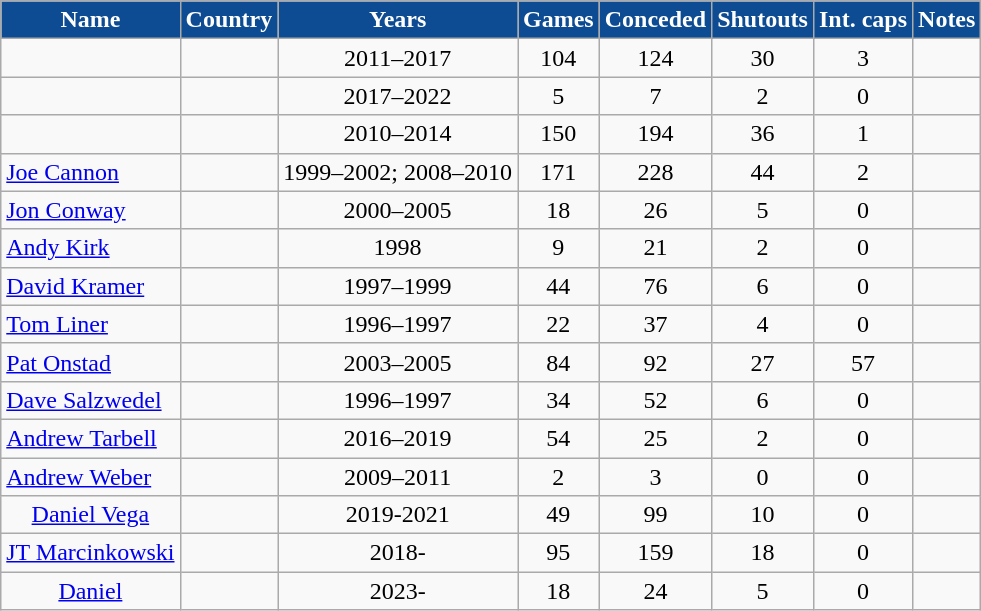<table class="wikitable sortable" style="text-align:center;">
<tr>
<th style="background-color:#0D4C92; color:#ffffff;" scope="col">Name</th>
<th style="background-color:#0D4C92; color:#ffffff;" scope="col">Country</th>
<th style="background-color:#0D4C92; color:#ffffff;" scope="col">Years</th>
<th style="background-color:#0D4C92; color:#ffffff;" scope="col">Games</th>
<th style="background-color:#0D4C92; color:#ffffff;" scope="col">Conceded</th>
<th style="background-color:#0D4C92; color:#ffffff;" scope="col">Shutouts</th>
<th style="background-color:#0D4C92; color:#ffffff;" scope="col">Int. caps</th>
<th style="background-color:#0D4C92; color:#ffffff;" scope="col" class="unsortable">Notes</th>
</tr>
<tr>
<td align="left"></td>
<td align="left"></td>
<td>2011–2017</td>
<td>104</td>
<td>124</td>
<td>30</td>
<td>3</td>
<td></td>
</tr>
<tr>
<td align="left"></td>
<td align="left"></td>
<td>2017–2022</td>
<td>5</td>
<td>7</td>
<td>2</td>
<td>0</td>
<td></td>
</tr>
<tr>
<td align="left"></td>
<td align="left"></td>
<td>2010–2014</td>
<td>150</td>
<td>194</td>
<td>36</td>
<td>1</td>
<td></td>
</tr>
<tr>
<td align="left"><a href='#'>Joe Cannon</a></td>
<td align="left"></td>
<td>1999–2002; 2008–2010</td>
<td>171</td>
<td>228</td>
<td>44</td>
<td>2</td>
<td></td>
</tr>
<tr>
<td align="left"><a href='#'>Jon Conway</a></td>
<td align="left"></td>
<td>2000–2005</td>
<td>18</td>
<td>26</td>
<td>5</td>
<td>0</td>
<td></td>
</tr>
<tr>
<td align="left"><a href='#'>Andy Kirk</a></td>
<td align="left"></td>
<td>1998</td>
<td>9</td>
<td>21</td>
<td>2</td>
<td>0</td>
<td></td>
</tr>
<tr>
<td align="left"><a href='#'>David Kramer</a></td>
<td align="left"></td>
<td>1997–1999</td>
<td>44</td>
<td>76</td>
<td>6</td>
<td>0</td>
<td></td>
</tr>
<tr>
<td align="left"><a href='#'>Tom Liner</a></td>
<td align="left"></td>
<td>1996–1997</td>
<td>22</td>
<td>37</td>
<td>4</td>
<td>0</td>
<td></td>
</tr>
<tr>
<td align="left"><a href='#'>Pat Onstad</a></td>
<td align="left"></td>
<td>2003–2005</td>
<td>84</td>
<td>92</td>
<td>27</td>
<td>57</td>
<td></td>
</tr>
<tr>
<td align="left"><a href='#'>Dave Salzwedel</a></td>
<td align="left"></td>
<td>1996–1997</td>
<td>34</td>
<td>52</td>
<td>6</td>
<td>0</td>
<td></td>
</tr>
<tr>
<td align="left"><a href='#'>Andrew Tarbell</a></td>
<td align="left"></td>
<td>2016–2019</td>
<td>54</td>
<td>25</td>
<td>2</td>
<td>0</td>
<td></td>
</tr>
<tr>
<td align="left"><a href='#'>Andrew Weber</a></td>
<td align="left"></td>
<td>2009–2011</td>
<td>2</td>
<td>3</td>
<td>0</td>
<td>0</td>
<td></td>
</tr>
<tr>
<td><a href='#'>Daniel Vega</a></td>
<td></td>
<td>2019-2021</td>
<td>49</td>
<td>99</td>
<td>10</td>
<td>0</td>
<td></td>
</tr>
<tr>
<td><a href='#'>JT Marcinkowski</a></td>
<td></td>
<td>2018-</td>
<td>95</td>
<td>159</td>
<td>18</td>
<td>0</td>
<td></td>
</tr>
<tr>
<td><a href='#'>Daniel</a></td>
<td></td>
<td>2023-</td>
<td>18</td>
<td>24</td>
<td>5</td>
<td>0</td>
<td></td>
</tr>
</table>
